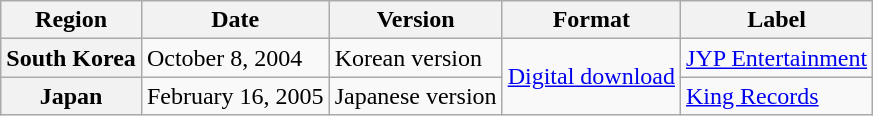<table class="wikitable plainrowheaders">
<tr>
<th scope="col">Region</th>
<th scope="col">Date</th>
<th>Version</th>
<th scope="col">Format</th>
<th scope="col">Label</th>
</tr>
<tr>
<th scope="row">South Korea</th>
<td>October 8, 2004</td>
<td>Korean version</td>
<td rowspan="2"><a href='#'>Digital download</a></td>
<td><a href='#'>JYP Entertainment</a></td>
</tr>
<tr>
<th scope="row">Japan</th>
<td>February 16, 2005</td>
<td>Japanese version</td>
<td><a href='#'>King Records</a></td>
</tr>
</table>
